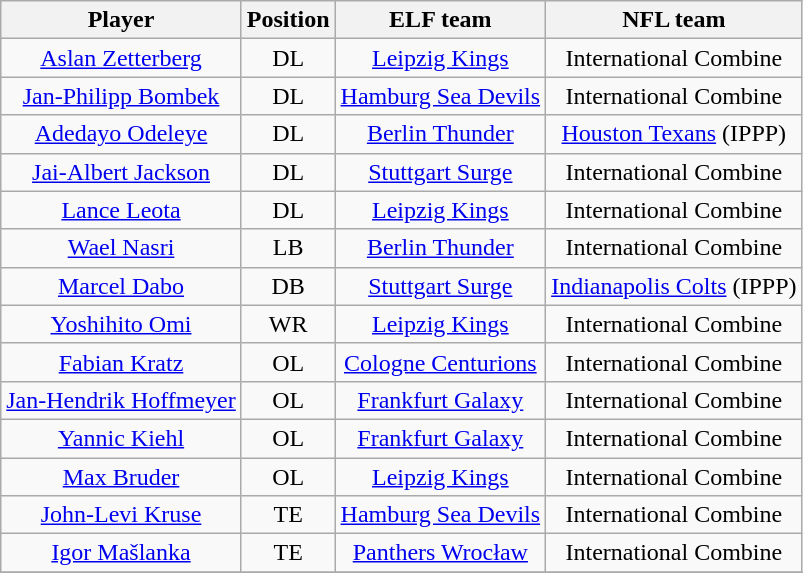<table class="wikitable sortable" style="text-align:center;">
<tr>
<th>Player</th>
<th>Position</th>
<th>ELF team</th>
<th>NFL team</th>
</tr>
<tr>
<td><a href='#'>Aslan Zetterberg</a></td>
<td>DL</td>
<td><a href='#'>Leipzig Kings</a></td>
<td>International Combine</td>
</tr>
<tr>
<td><a href='#'>Jan-Philipp Bombek</a></td>
<td>DL</td>
<td><a href='#'>Hamburg Sea Devils</a></td>
<td>International Combine</td>
</tr>
<tr>
<td><a href='#'>Adedayo Odeleye</a></td>
<td>DL</td>
<td><a href='#'>Berlin Thunder</a></td>
<td><a href='#'>Houston Texans</a> (IPPP)</td>
</tr>
<tr>
<td><a href='#'>Jai-Albert Jackson</a></td>
<td>DL</td>
<td><a href='#'>Stuttgart Surge</a></td>
<td>International Combine</td>
</tr>
<tr>
<td><a href='#'>Lance Leota</a></td>
<td>DL</td>
<td><a href='#'>Leipzig Kings</a></td>
<td>International Combine</td>
</tr>
<tr>
<td><a href='#'>Wael Nasri</a></td>
<td>LB</td>
<td><a href='#'>Berlin Thunder</a></td>
<td>International Combine</td>
</tr>
<tr>
<td><a href='#'>Marcel Dabo</a></td>
<td>DB</td>
<td><a href='#'>Stuttgart Surge</a></td>
<td><a href='#'>Indianapolis Colts</a> (IPPP)</td>
</tr>
<tr>
<td><a href='#'>Yoshihito Omi</a></td>
<td>WR</td>
<td><a href='#'>Leipzig Kings</a></td>
<td>International Combine</td>
</tr>
<tr>
<td><a href='#'>Fabian Kratz</a></td>
<td>OL</td>
<td><a href='#'>Cologne Centurions</a></td>
<td>International Combine</td>
</tr>
<tr>
<td><a href='#'>Jan-Hendrik Hoffmeyer</a></td>
<td>OL</td>
<td><a href='#'>Frankfurt Galaxy</a></td>
<td>International Combine</td>
</tr>
<tr>
<td><a href='#'>Yannic Kiehl</a></td>
<td>OL</td>
<td><a href='#'>Frankfurt Galaxy</a></td>
<td>International Combine</td>
</tr>
<tr>
<td><a href='#'>Max Bruder</a></td>
<td>OL</td>
<td><a href='#'>Leipzig Kings</a></td>
<td>International Combine</td>
</tr>
<tr>
<td><a href='#'>John-Levi Kruse</a></td>
<td>TE</td>
<td><a href='#'>Hamburg Sea Devils</a></td>
<td>International Combine</td>
</tr>
<tr>
<td><a href='#'>Igor Mašlanka</a></td>
<td>TE</td>
<td><a href='#'>Panthers Wrocław</a></td>
<td>International Combine</td>
</tr>
<tr>
</tr>
</table>
